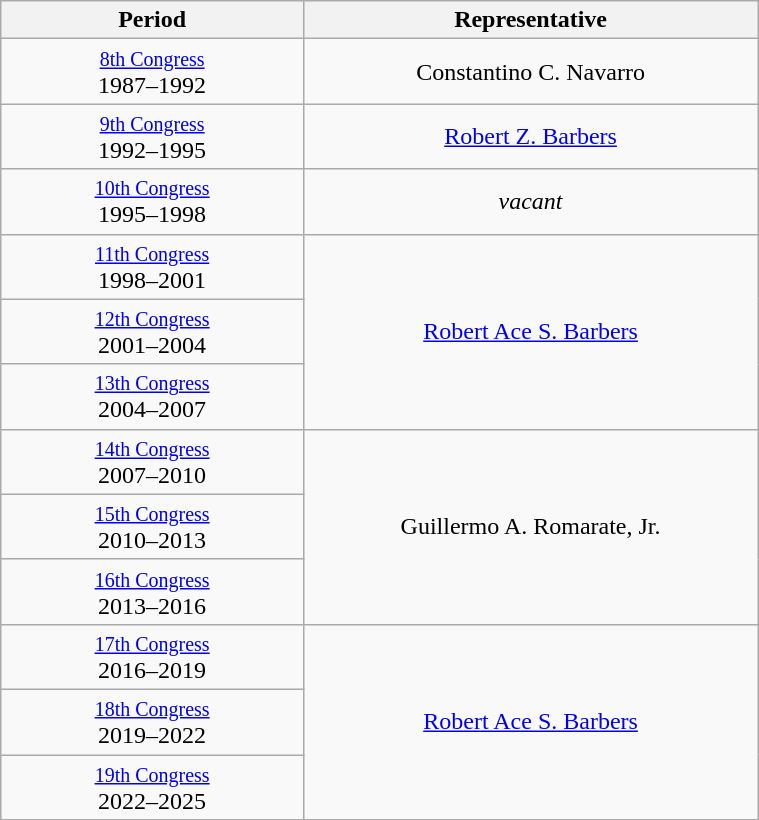<table class="wikitable" style="text-align:center; width:40%;">
<tr>
<th width="40%">Period</th>
<th>Representative</th>
</tr>
<tr>
<td><small><a href='#'>8th Congress</a></small><br>1987–1992</td>
<td>Constantino C. Navarro</td>
</tr>
<tr>
<td><small><a href='#'>9th Congress</a></small><br>1992–1995</td>
<td rowspan="2"><a href='#'>Robert Z. Barbers</a></td>
</tr>
<tr>
<td rowspan="2"><small><a href='#'>10th Congress</a></small><br>1995–1998</td>
</tr>
<tr>
<td><em>vacant</em></td>
</tr>
<tr>
<td><small><a href='#'>11th Congress</a></small><br>1998–2001</td>
<td rowspan="3"><a href='#'>Robert Ace S. Barbers</a></td>
</tr>
<tr>
<td><small><a href='#'>12th Congress</a></small><br>2001–2004</td>
</tr>
<tr>
<td><small><a href='#'>13th Congress</a></small><br>2004–2007</td>
</tr>
<tr>
<td><small><a href='#'>14th Congress</a></small><br>2007–2010</td>
<td rowspan="3">Guillermo A. Romarate, Jr.</td>
</tr>
<tr>
<td><small><a href='#'>15th Congress</a></small><br>2010–2013</td>
</tr>
<tr>
<td><small><a href='#'>16th Congress</a></small><br>2013–2016</td>
</tr>
<tr>
<td><small><a href='#'>17th Congress</a></small><br>2016–2019</td>
<td rowspan="3"><a href='#'>Robert Ace S. Barbers</a></td>
</tr>
<tr>
<td><small><a href='#'>18th Congress</a></small><br>2019–2022</td>
</tr>
<tr>
<td><small><a href='#'>19th Congress</a></small><br>2022–2025</td>
</tr>
</table>
